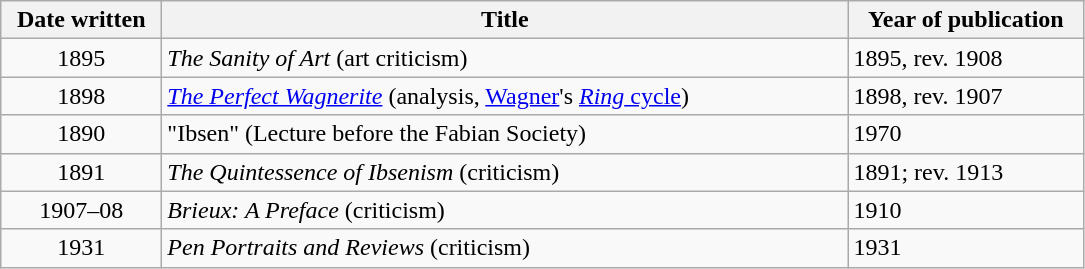<table class="sortable wikitable">
<tr>
<th width="100">Date written</th>
<th width="450">Title</th>
<th width="150">Year of publication</th>
</tr>
<tr valign="top">
<td align= "center">1895</td>
<td><em>The Sanity of Art</em> (art criticism)</td>
<td>1895, rev. 1908</td>
</tr>
<tr valign="top">
<td align= "center">1898</td>
<td><em><a href='#'>The Perfect Wagnerite</a></em> (analysis, <a href='#'>Wagner</a>'s <a href='#'><em>Ring</em> cycle</a>)</td>
<td>1898, rev. 1907</td>
</tr>
<tr valign="top">
<td align= "center">1890</td>
<td>"Ibsen" (Lecture before the Fabian Society)</td>
<td>1970</td>
</tr>
<tr valign="top">
<td align= "center">1891</td>
<td><em>The Quintessence of Ibsenism</em> (criticism)</td>
<td>1891; rev. 1913</td>
</tr>
<tr valign="top">
<td align= "center">1907–08</td>
<td><em>Brieux: A Preface</em> (criticism)</td>
<td>1910</td>
</tr>
<tr valign="top">
<td align= "center">1931</td>
<td><em>Pen Portraits and Reviews</em> (criticism)</td>
<td>1931</td>
</tr>
</table>
